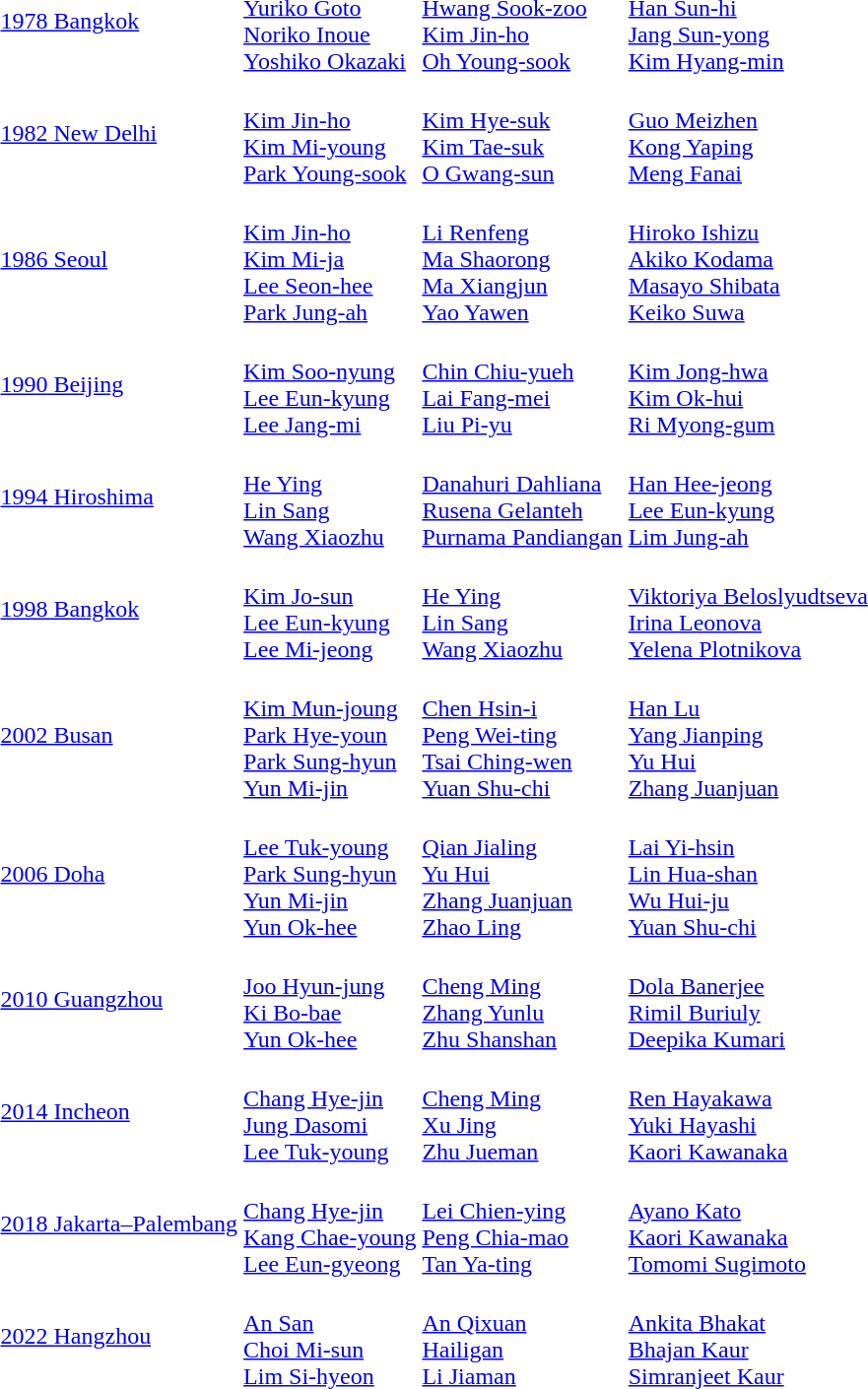<table>
<tr>
<td><a href='#'>1978 Bangkok</a></td>
<td><br><a href='#'>Yuriko Goto</a><br><a href='#'>Noriko Inoue</a><br><a href='#'>Yoshiko Okazaki</a></td>
<td><br><a href='#'>Hwang Sook-zoo</a><br><a href='#'>Kim Jin-ho</a><br><a href='#'>Oh Young-sook</a></td>
<td><br><a href='#'>Han Sun-hi</a><br><a href='#'>Jang Sun-yong</a><br><a href='#'>Kim Hyang-min</a></td>
</tr>
<tr>
<td><a href='#'>1982 New Delhi</a></td>
<td><br><a href='#'>Kim Jin-ho</a><br><a href='#'>Kim Mi-young</a><br><a href='#'>Park Young-sook</a></td>
<td><br><a href='#'>Kim Hye-suk</a><br><a href='#'>Kim Tae-suk</a><br><a href='#'>O Gwang-sun</a></td>
<td><br><a href='#'>Guo Meizhen</a><br><a href='#'>Kong Yaping</a><br><a href='#'>Meng Fanai</a></td>
</tr>
<tr>
<td><a href='#'>1986 Seoul</a></td>
<td><br><a href='#'>Kim Jin-ho</a><br><a href='#'>Kim Mi-ja</a><br><a href='#'>Lee Seon-hee</a><br><a href='#'>Park Jung-ah</a></td>
<td><br><a href='#'>Li Renfeng</a><br><a href='#'>Ma Shaorong</a><br><a href='#'>Ma Xiangjun</a><br><a href='#'>Yao Yawen</a></td>
<td><br><a href='#'>Hiroko Ishizu</a><br><a href='#'>Akiko Kodama</a><br><a href='#'>Masayo Shibata</a><br><a href='#'>Keiko Suwa</a></td>
</tr>
<tr>
<td><a href='#'>1990 Beijing</a></td>
<td><br><a href='#'>Kim Soo-nyung</a><br><a href='#'>Lee Eun-kyung</a><br><a href='#'>Lee Jang-mi</a></td>
<td><br><a href='#'>Chin Chiu-yueh</a><br><a href='#'>Lai Fang-mei</a><br><a href='#'>Liu Pi-yu</a></td>
<td><br><a href='#'>Kim Jong-hwa</a><br><a href='#'>Kim Ok-hui</a><br><a href='#'>Ri Myong-gum</a></td>
</tr>
<tr>
<td><a href='#'>1994 Hiroshima</a></td>
<td><br><a href='#'>He Ying</a><br><a href='#'>Lin Sang</a><br><a href='#'>Wang Xiaozhu</a></td>
<td><br><a href='#'>Danahuri Dahliana</a><br><a href='#'>Rusena Gelanteh</a><br><a href='#'>Purnama Pandiangan</a></td>
<td><br><a href='#'>Han Hee-jeong</a><br><a href='#'>Lee Eun-kyung</a><br><a href='#'>Lim Jung-ah</a></td>
</tr>
<tr>
<td><a href='#'>1998 Bangkok</a></td>
<td><br><a href='#'>Kim Jo-sun</a><br><a href='#'>Lee Eun-kyung</a><br><a href='#'>Lee Mi-jeong</a></td>
<td><br><a href='#'>He Ying</a><br><a href='#'>Lin Sang</a><br><a href='#'>Wang Xiaozhu</a></td>
<td><br><a href='#'>Viktoriya Beloslyudtseva</a><br><a href='#'>Irina Leonova</a><br><a href='#'>Yelena Plotnikova</a></td>
</tr>
<tr>
<td><a href='#'>2002 Busan</a></td>
<td><br><a href='#'>Kim Mun-joung</a><br><a href='#'>Park Hye-youn</a><br><a href='#'>Park Sung-hyun</a><br><a href='#'>Yun Mi-jin</a></td>
<td><br><a href='#'>Chen Hsin-i</a><br><a href='#'>Peng Wei-ting</a><br><a href='#'>Tsai Ching-wen</a><br><a href='#'>Yuan Shu-chi</a></td>
<td><br><a href='#'>Han Lu</a><br><a href='#'>Yang Jianping</a><br><a href='#'>Yu Hui</a><br><a href='#'>Zhang Juanjuan</a></td>
</tr>
<tr>
<td><a href='#'>2006 Doha</a></td>
<td><br><a href='#'>Lee Tuk-young</a><br><a href='#'>Park Sung-hyun</a><br><a href='#'>Yun Mi-jin</a><br><a href='#'>Yun Ok-hee</a></td>
<td><br><a href='#'>Qian Jialing</a><br><a href='#'>Yu Hui</a><br><a href='#'>Zhang Juanjuan</a><br><a href='#'>Zhao Ling</a></td>
<td><br><a href='#'>Lai Yi-hsin</a><br><a href='#'>Lin Hua-shan</a><br><a href='#'>Wu Hui-ju</a><br><a href='#'>Yuan Shu-chi</a></td>
</tr>
<tr>
<td><a href='#'>2010 Guangzhou</a></td>
<td><br><a href='#'>Joo Hyun-jung</a><br><a href='#'>Ki Bo-bae</a><br><a href='#'>Yun Ok-hee</a></td>
<td><br><a href='#'>Cheng Ming</a><br><a href='#'>Zhang Yunlu</a><br><a href='#'>Zhu Shanshan</a></td>
<td><br><a href='#'>Dola Banerjee</a><br><a href='#'>Rimil Buriuly</a><br><a href='#'>Deepika Kumari</a></td>
</tr>
<tr>
<td><a href='#'>2014 Incheon</a></td>
<td><br><a href='#'>Chang Hye-jin</a><br><a href='#'>Jung Dasomi</a><br><a href='#'>Lee Tuk-young</a></td>
<td><br><a href='#'>Cheng Ming</a><br><a href='#'>Xu Jing</a><br><a href='#'>Zhu Jueman</a></td>
<td><br><a href='#'>Ren Hayakawa</a><br><a href='#'>Yuki Hayashi</a><br><a href='#'>Kaori Kawanaka</a></td>
</tr>
<tr>
<td><a href='#'>2018 Jakarta–Palembang</a></td>
<td><br><a href='#'>Chang Hye-jin</a><br><a href='#'>Kang Chae-young</a><br><a href='#'>Lee Eun-gyeong</a></td>
<td><br><a href='#'>Lei Chien-ying</a><br><a href='#'>Peng Chia-mao</a><br><a href='#'>Tan Ya-ting</a></td>
<td><br><a href='#'>Ayano Kato</a><br><a href='#'>Kaori Kawanaka</a><br><a href='#'>Tomomi Sugimoto</a></td>
</tr>
<tr>
<td><a href='#'>2022 Hangzhou</a></td>
<td><br><a href='#'>An San</a><br><a href='#'>Choi Mi-sun</a><br><a href='#'>Lim Si-hyeon</a></td>
<td><br><a href='#'>An Qixuan</a><br><a href='#'>Hailigan</a><br><a href='#'>Li Jiaman</a></td>
<td><br><a href='#'>Ankita Bhakat</a><br><a href='#'>Bhajan Kaur</a><br><a href='#'>Simranjeet Kaur</a></td>
</tr>
</table>
